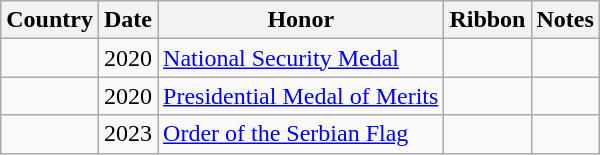<table class="wikitable">
<tr>
<th>Country</th>
<th>Date</th>
<th>Honor</th>
<th>Ribbon</th>
<th>Notes</th>
</tr>
<tr>
<td></td>
<td>2020</td>
<td><a href='#'>National Security Medal</a></td>
<td></td>
<td></td>
</tr>
<tr>
<td></td>
<td>2020</td>
<td><a href='#'>Presidential Medal of Merits</a></td>
<td></td>
<td></td>
</tr>
<tr>
<td></td>
<td>2023</td>
<td><a href='#'>Order of the Serbian Flag</a></td>
<td></td>
<td></td>
</tr>
</table>
